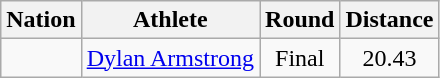<table class="wikitable sortable" style="text-align:center">
<tr>
<th>Nation</th>
<th>Athlete</th>
<th>Round</th>
<th>Distance</th>
</tr>
<tr>
<td align=left></td>
<td align=left><a href='#'>Dylan Armstrong</a></td>
<td>Final</td>
<td>20.43</td>
</tr>
</table>
